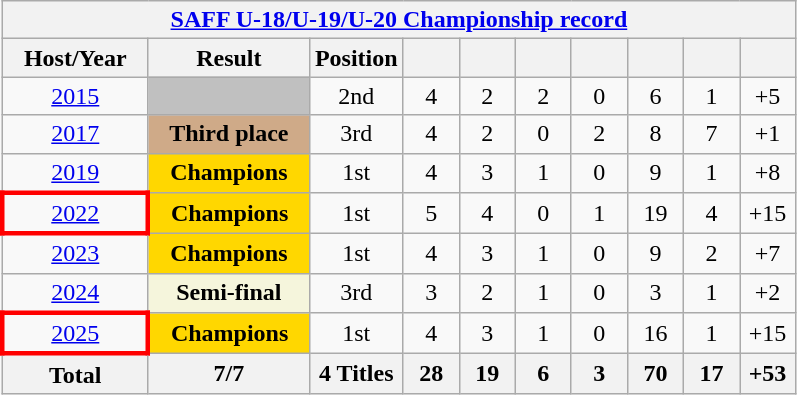<table class="wikitable collapsible collapsed" style="text-align: center;">
<tr>
<th colspan="10" style="color: #0000FF;"><a href='#'>SAFF U-18/U-19/U-20 Championship record</a></th>
</tr>
<tr>
<th width="90">Host/Year</th>
<th width="100">Result</th>
<th width="30">Position</th>
<th width="30"></th>
<th width="30"></th>
<th width="30"></th>
<th width="30"></th>
<th width="30"></th>
<th width="30"></th>
<th width="30"></th>
</tr>
<tr>
<td> <a href='#'>2015</a></td>
<td bgcolor=Silver><strong></strong></td>
<td>2nd</td>
<td>4</td>
<td>2</td>
<td>2</td>
<td>0</td>
<td>6</td>
<td>1</td>
<td>+5</td>
</tr>
<tr>
<td> <a href='#'>2017</a></td>
<td bgcolor=#cfaa88><strong>Third place</strong></td>
<td>3rd</td>
<td>4</td>
<td>2</td>
<td>0</td>
<td>2</td>
<td>8</td>
<td>7</td>
<td>+1</td>
</tr>
<tr>
<td> <a href='#'>2019</a></td>
<td bgcolor=Gold><strong>Champions</strong></td>
<td>1st</td>
<td>4</td>
<td>3</td>
<td>1</td>
<td>0</td>
<td>9</td>
<td>1</td>
<td>+8</td>
</tr>
<tr>
<td style="border: 3px solid red"> <a href='#'>2022</a></td>
<td bgcolor=Gold><strong>Champions</strong></td>
<td>1st</td>
<td>5</td>
<td>4</td>
<td>0</td>
<td>1</td>
<td>19</td>
<td>4</td>
<td>+15</td>
</tr>
<tr>
<td> <a href='#'>2023</a></td>
<td bgcolor=Gold><strong>Champions</strong></td>
<td>1st</td>
<td>4</td>
<td>3</td>
<td>1</td>
<td>0</td>
<td>9</td>
<td>2</td>
<td>+7</td>
</tr>
<tr>
<td> <a href='#'>2024</a></td>
<td bgcolor=beige><strong>Semi-final</strong></td>
<td>3rd</td>
<td>3</td>
<td>2</td>
<td>1</td>
<td>0</td>
<td>3</td>
<td>1</td>
<td>+2</td>
</tr>
<tr>
<td style="border: 3px solid red"> <a href='#'>2025</a></td>
<td bgcolor=Gold><strong>Champions</strong></td>
<td>1st</td>
<td>4</td>
<td>3</td>
<td>1</td>
<td>0</td>
<td>16</td>
<td>1</td>
<td>+15</td>
</tr>
<tr>
<th>Total</th>
<th>7/7</th>
<th>4 Titles</th>
<th>28</th>
<th>19</th>
<th>6</th>
<th>3</th>
<th>70</th>
<th>17</th>
<th>+53</th>
</tr>
</table>
